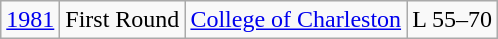<table class="wikitable">
<tr align="center">
<td><a href='#'>1981</a></td>
<td>First Round</td>
<td><a href='#'>College of Charleston</a></td>
<td>L 55–70</td>
</tr>
</table>
